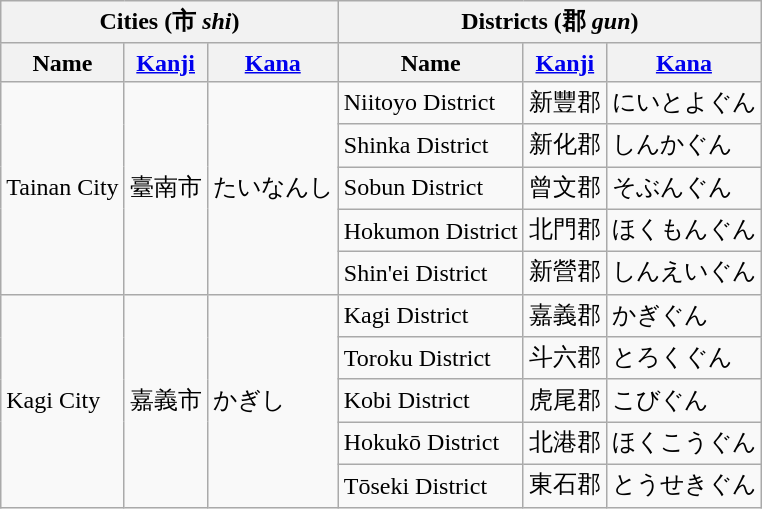<table class=wikitable>
<tr>
<th colspan=3>Cities (市 <em>shi</em>)</th>
<th colspan=3>Districts (郡 <em>gun</em>)</th>
</tr>
<tr>
<th>Name</th>
<th><a href='#'>Kanji</a></th>
<th><a href='#'>Kana</a></th>
<th>Name</th>
<th><a href='#'>Kanji</a></th>
<th><a href='#'>Kana</a></th>
</tr>
<tr>
<td rowspan=5>Tainan City</td>
<td rowspan=5>臺南市</td>
<td rowspan=5>たいなんし</td>
<td>Niitoyo District</td>
<td>新豐郡</td>
<td>にいとよぐん</td>
</tr>
<tr>
<td>Shinka District</td>
<td>新化郡</td>
<td>しんかぐん</td>
</tr>
<tr>
<td>Sobun District</td>
<td>曾文郡</td>
<td>そぶんぐん</td>
</tr>
<tr>
<td>Hokumon District</td>
<td>北門郡</td>
<td>ほくもんぐん</td>
</tr>
<tr>
<td>Shin'ei District</td>
<td>新營郡</td>
<td>しんえいぐん</td>
</tr>
<tr>
<td rowspan=5>Kagi City</td>
<td rowspan=5>嘉義市</td>
<td rowspan=5>かぎし</td>
<td>Kagi District</td>
<td>嘉義郡</td>
<td>かぎぐん</td>
</tr>
<tr>
<td>Toroku District</td>
<td>斗六郡</td>
<td>とろくぐん</td>
</tr>
<tr>
<td>Kobi District</td>
<td>虎尾郡</td>
<td>こびぐん</td>
</tr>
<tr>
<td>Hokukō District</td>
<td>北港郡</td>
<td>ほくこうぐん</td>
</tr>
<tr>
<td>Tōseki District</td>
<td>東石郡</td>
<td>とうせきぐん</td>
</tr>
</table>
